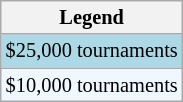<table class="wikitable" style="font-size:85%">
<tr>
<th>Legend</th>
</tr>
<tr style="background:lightblue;">
<td>$25,000 tournaments</td>
</tr>
<tr style="background:#f0f8ff;">
<td>$10,000 tournaments</td>
</tr>
</table>
